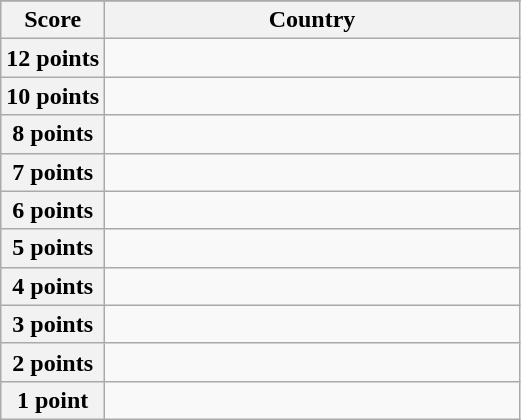<table class="wikitable">
<tr>
</tr>
<tr>
<th scope="col" width="20%">Score</th>
<th scope="col">Country</th>
</tr>
<tr>
<th scope="row">12 points</th>
<td></td>
</tr>
<tr>
<th scope="row">10 points</th>
<td></td>
</tr>
<tr>
<th scope="row">8 points</th>
<td></td>
</tr>
<tr>
<th scope="row">7 points</th>
<td></td>
</tr>
<tr>
<th scope="row">6 points</th>
<td></td>
</tr>
<tr>
<th scope="row">5 points</th>
<td></td>
</tr>
<tr>
<th scope="row">4 points</th>
<td></td>
</tr>
<tr>
<th scope="row">3 points</th>
<td></td>
</tr>
<tr>
<th scope="row">2 points</th>
<td></td>
</tr>
<tr>
<th scope="row">1 point</th>
<td></td>
</tr>
</table>
